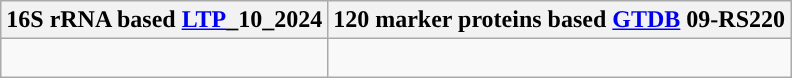<table class="wikitable">
<tr>
<th colspan=1>16S rRNA based <a href='#'>LTP</a>_10_2024</th>
<th colspan=1>120 marker proteins based <a href='#'>GTDB</a> 09-RS220</th>
</tr>
<tr>
<td style="vertical-align:top"><br></td>
<td><br></td>
</tr>
</table>
